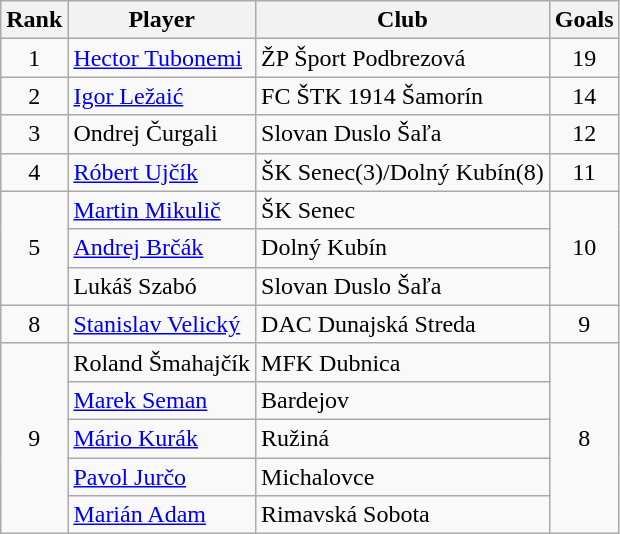<table class="wikitable" style="text-align:center">
<tr>
<th>Rank</th>
<th>Player</th>
<th>Club</th>
<th>Goals</th>
</tr>
<tr>
<td>1</td>
<td align="left"> <a href='#'>Hector Tubonemi</a></td>
<td align="left">ŽP Šport Podbrezová</td>
<td>19</td>
</tr>
<tr>
<td rowspan="1">2</td>
<td align="left"> <a href='#'>Igor Ležaić</a></td>
<td align="left">FC ŠTK 1914 Šamorín</td>
<td>14</td>
</tr>
<tr>
<td rowspan="1">3</td>
<td align="left"> Ondrej Čurgali</td>
<td align="left">Slovan Duslo Šaľa</td>
<td rowspan="1">12</td>
</tr>
<tr>
<td rowspan="1">4</td>
<td align="left"> <a href='#'>Róbert Ujčík</a></td>
<td align="left">ŠK Senec(3)/Dolný Kubín(8)</td>
<td rowspan="1">11</td>
</tr>
<tr>
<td rowspan="3">5</td>
<td align="left"> <a href='#'>Martin Mikulič</a></td>
<td align="left">ŠK Senec</td>
<td rowspan="3">10</td>
</tr>
<tr>
<td align="left"> <a href='#'>Andrej Brčák</a></td>
<td align="left">Dolný Kubín</td>
</tr>
<tr>
<td align="left"> Lukáš Szabó</td>
<td align="left">Slovan Duslo Šaľa</td>
</tr>
<tr>
<td rowspan="1">8</td>
<td align="left"> <a href='#'>Stanislav Velický</a></td>
<td align="left">DAC Dunajská Streda</td>
<td>9</td>
</tr>
<tr>
<td rowspan="5">9</td>
<td align="left"> Roland Šmahajčík</td>
<td align="left">MFK Dubnica</td>
<td rowspan="5">8</td>
</tr>
<tr>
<td align="left"> <a href='#'>Marek Seman</a></td>
<td align="left">Bardejov</td>
</tr>
<tr>
<td align="left"> <a href='#'>Mário Kurák</a></td>
<td align="left">Ružiná</td>
</tr>
<tr>
<td align="left"> <a href='#'>Pavol Jurčo</a></td>
<td align="left">Michalovce</td>
</tr>
<tr>
<td align="left"> <a href='#'>Marián Adam</a></td>
<td align="left">Rimavská Sobota</td>
</tr>
</table>
